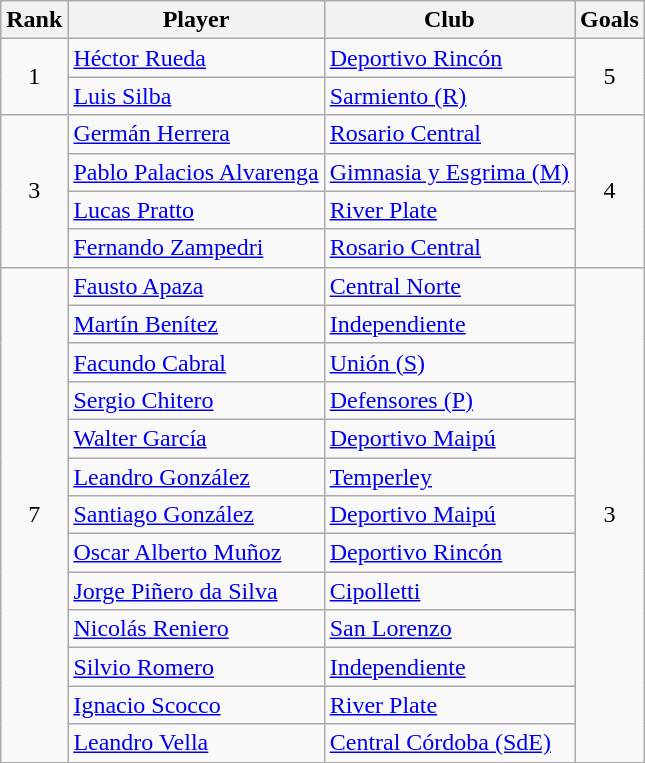<table class="wikitable" border="1">
<tr>
<th>Rank</th>
<th>Player</th>
<th>Club</th>
<th>Goals</th>
</tr>
<tr>
<td align=center rowspan=2>1</td>
<td> <a href='#'>Héctor Rueda</a></td>
<td><a href='#'>Deportivo Rincón</a></td>
<td align=center rowspan=2>5</td>
</tr>
<tr>
<td> <a href='#'>Luis Silba</a></td>
<td><a href='#'>Sarmiento (R)</a></td>
</tr>
<tr>
<td align=center rowspan=4>3</td>
<td> <a href='#'>Germán Herrera</a></td>
<td><a href='#'>Rosario Central</a></td>
<td align=center rowspan=4>4</td>
</tr>
<tr>
<td> <a href='#'>Pablo Palacios Alvarenga</a></td>
<td><a href='#'>Gimnasia y Esgrima (M)</a></td>
</tr>
<tr>
<td> <a href='#'>Lucas Pratto</a></td>
<td><a href='#'>River Plate</a></td>
</tr>
<tr>
<td> <a href='#'>Fernando Zampedri</a></td>
<td><a href='#'>Rosario Central</a></td>
</tr>
<tr>
<td align=center rowspan=13>7</td>
<td> <a href='#'>Fausto Apaza</a></td>
<td><a href='#'>Central Norte</a></td>
<td align=center rowspan=13>3</td>
</tr>
<tr>
<td> <a href='#'>Martín Benítez</a></td>
<td><a href='#'>Independiente</a></td>
</tr>
<tr>
<td> <a href='#'>Facundo Cabral</a></td>
<td><a href='#'>Unión (S)</a></td>
</tr>
<tr>
<td> <a href='#'>Sergio Chitero</a></td>
<td><a href='#'>Defensores (P)</a></td>
</tr>
<tr>
<td> <a href='#'>Walter García</a></td>
<td><a href='#'>Deportivo Maipú</a></td>
</tr>
<tr>
<td> <a href='#'>Leandro González</a></td>
<td><a href='#'>Temperley</a></td>
</tr>
<tr>
<td> <a href='#'>Santiago González</a></td>
<td><a href='#'>Deportivo Maipú</a></td>
</tr>
<tr>
<td> <a href='#'>Oscar Alberto Muñoz</a></td>
<td><a href='#'>Deportivo Rincón</a></td>
</tr>
<tr>
<td> <a href='#'>Jorge Piñero da Silva</a></td>
<td><a href='#'>Cipolletti</a></td>
</tr>
<tr>
<td> <a href='#'>Nicolás Reniero</a></td>
<td><a href='#'>San Lorenzo</a></td>
</tr>
<tr>
<td> <a href='#'>Silvio Romero</a></td>
<td><a href='#'>Independiente</a></td>
</tr>
<tr>
<td> <a href='#'>Ignacio Scocco</a></td>
<td><a href='#'>River Plate</a></td>
</tr>
<tr>
<td> <a href='#'>Leandro Vella</a></td>
<td><a href='#'>Central Córdoba (SdE)</a></td>
</tr>
</table>
